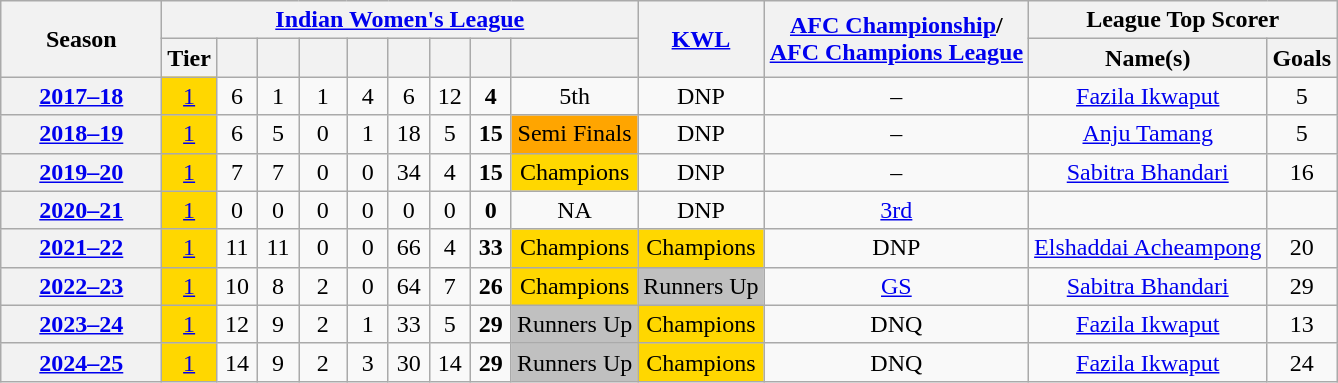<table class="wikitable" style="text-align:center">
<tr>
<th rowspan=2 width=100>Season</th>
<th colspan="9"><a href='#'>Indian Women's League</a></th>
<th rowspan=2 align=center><a href='#'>KWL</a></th>
<th rowspan=2 align=center><a href='#'>AFC Championship</a>/<br><a href='#'>AFC Champions League</a></th>
<th colspan=2>League Top Scorer</th>
</tr>
<tr>
<th>Tier</th>
<th width=20></th>
<th width=20></th>
<th width=25></th>
<th width=20></th>
<th width=20></th>
<th width=20></th>
<th width=20></th>
<th></th>
<th>Name(s)</th>
<th>Goals</th>
</tr>
<tr>
<th><a href='#'>2017–18</a></th>
<td bgcolor="gold"><a href='#'>1</a></td>
<td>6</td>
<td>1</td>
<td>1</td>
<td>4</td>
<td>6</td>
<td>12</td>
<td><strong>4</strong></td>
<td>5th</td>
<td>DNP</td>
<td>–</td>
<td> <a href='#'>Fazila Ikwaput</a></td>
<td>5</td>
</tr>
<tr>
<th><a href='#'>2018–19</a></th>
<td bgcolor="gold"><a href='#'>1</a></td>
<td>6</td>
<td>5</td>
<td>0</td>
<td>1</td>
<td>18</td>
<td>5</td>
<td><strong>15</strong></td>
<td bgcolor="orange">Semi Finals</td>
<td>DNP</td>
<td>–</td>
<td> <a href='#'>Anju Tamang</a></td>
<td>5</td>
</tr>
<tr>
<th><a href='#'>2019–20</a></th>
<td bgcolor="gold"><a href='#'>1</a></td>
<td>7</td>
<td>7</td>
<td>0</td>
<td>0</td>
<td>34</td>
<td>4</td>
<td><strong>15</strong></td>
<td bgcolor="gold">Champions</td>
<td>DNP</td>
<td>–</td>
<td> <a href='#'>Sabitra Bhandari</a></td>
<td>16</td>
</tr>
<tr>
<th><a href='#'>2020–21</a></th>
<td bgcolor="gold"><a href='#'>1</a></td>
<td>0</td>
<td>0</td>
<td>0</td>
<td>0</td>
<td>0</td>
<td>0</td>
<td><strong>0</strong></td>
<td>NA</td>
<td>DNP</td>
<td><a href='#'>3rd</a></td>
<td></td>
<td></td>
</tr>
<tr>
<th><a href='#'>2021–22</a></th>
<td bgcolor="gold"><a href='#'>1</a></td>
<td>11</td>
<td>11</td>
<td>0</td>
<td>0</td>
<td>66</td>
<td>4</td>
<td><strong>33</strong></td>
<td bgcolor="gold">Champions</td>
<td bgcolor="gold">Champions</td>
<td>DNP</td>
<td> <a href='#'>Elshaddai Acheampong</a></td>
<td>20</td>
</tr>
<tr>
<th><a href='#'>2022–23</a></th>
<td bgcolor="gold"><a href='#'>1</a></td>
<td>10</td>
<td>8</td>
<td>2</td>
<td>0</td>
<td>64</td>
<td>7</td>
<td><strong>26</strong></td>
<td bgcolor="gold">Champions</td>
<td bgcolor="Silver">Runners Up</td>
<td><a href='#'>GS</a></td>
<td> <a href='#'>Sabitra Bhandari</a></td>
<td>29</td>
</tr>
<tr>
<th><a href='#'>2023–24</a></th>
<td bgcolor="gold"><a href='#'>1</a></td>
<td>12</td>
<td>9</td>
<td>2</td>
<td>1</td>
<td>33</td>
<td>5</td>
<td><strong>29</strong></td>
<td bgcolor="Silver">Runners Up</td>
<td bgcolor="gold">Champions</td>
<td>DNQ</td>
<td> <a href='#'>Fazila Ikwaput</a></td>
<td>13</td>
</tr>
<tr>
<th><a href='#'>2024–25</a></th>
<td bgcolor="gold"><a href='#'>1</a></td>
<td>14</td>
<td>9</td>
<td>2</td>
<td>3</td>
<td>30</td>
<td>14</td>
<td><strong>29</strong></td>
<td bgcolor="Silver">Runners Up</td>
<td bgcolor="gold">Champions</td>
<td>DNQ</td>
<td> <a href='#'>Fazila Ikwaput</a></td>
<td>24</td>
</tr>
</table>
